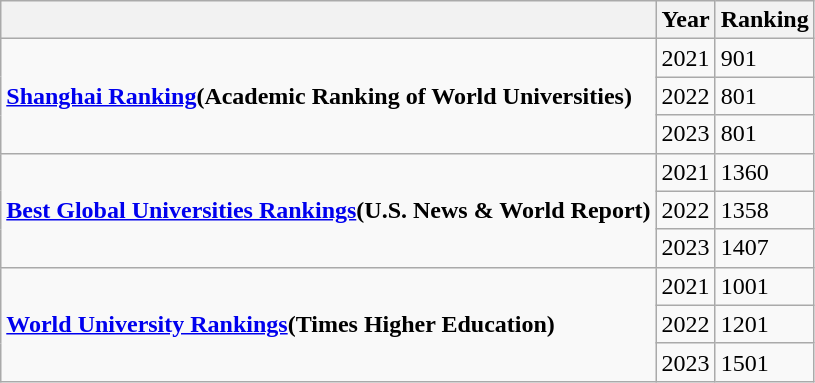<table class="wikitable">
<tr>
<th></th>
<th>Year</th>
<th>Ranking</th>
</tr>
<tr>
<td rowspan="3"><strong><a href='#'>Shanghai Ranking</a>(Academic Ranking of World Universities)</strong></td>
<td>2021</td>
<td>901</td>
</tr>
<tr>
<td>2022</td>
<td>801</td>
</tr>
<tr>
<td>2023</td>
<td>801</td>
</tr>
<tr>
<td rowspan="3"><strong><a href='#'>Best Global Universities Rankings</a>(U.S. News & World Report)</strong></td>
<td>2021</td>
<td>1360</td>
</tr>
<tr>
<td>2022</td>
<td>1358</td>
</tr>
<tr>
<td>2023</td>
<td>1407</td>
</tr>
<tr>
<td rowspan="3"><strong><a href='#'>World University Rankings</a>(Times Higher Education)</strong></td>
<td>2021</td>
<td>1001</td>
</tr>
<tr>
<td>2022</td>
<td>1201</td>
</tr>
<tr>
<td>2023</td>
<td>1501</td>
</tr>
</table>
